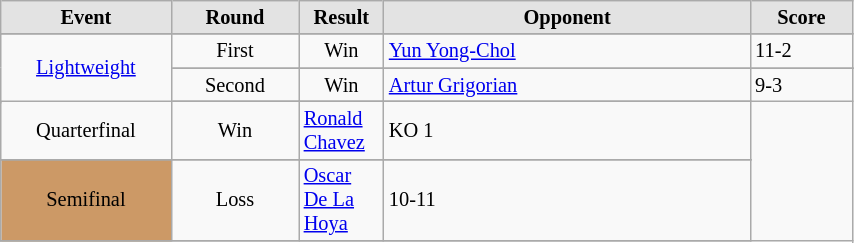<table style='font-size: 85%; text-align: left;' class='wikitable' width='45%'>
<tr>
<th style='border-style: none none solid solid; background: #e3e3e3; width: 20%'><strong>Event</strong></th>
<th style='border-style: none none solid solid; background: #e3e3e3; width: 15%'><strong>Round</strong></th>
<th style='border-style: none none solid solid; background: #e3e3e3; width: 10%'><strong>Result</strong></th>
<th style='border-style: none none solid solid; background: #e3e3e3; width: 43%'><strong>Opponent</strong></th>
<th style='border-style: none none solid solid; background: #e3e3e3; width: 12%'><strong>Score</strong></th>
</tr>
<tr>
</tr>
<tr align=center>
<td rowspan="4" style="text-align:center;"><a href='#'>Lightweight</a></td>
<td align='center'>First</td>
<td>Win</td>
<td align='left'> <a href='#'>Yun Yong-Chol</a></td>
<td align='left'>11-2</td>
</tr>
<tr>
</tr>
<tr align=center>
<td align='center'>Second</td>
<td>Win</td>
<td align='left'> <a href='#'>Artur Grigorian</a></td>
<td align='left'>9-3</td>
</tr>
<tr>
</tr>
<tr align=center>
<td align='center'>Quarterfinal</td>
<td>Win</td>
<td align='left'> <a href='#'>Ronald Chavez</a></td>
<td align='left'>KO 1</td>
</tr>
<tr>
</tr>
<tr align=center>
<td align='center'; bgcolor="#cc9966">Semifinal</td>
<td>Loss</td>
<td align='left'> <a href='#'>Oscar De La Hoya</a></td>
<td align='left'>10-11</td>
</tr>
<tr>
</tr>
</table>
